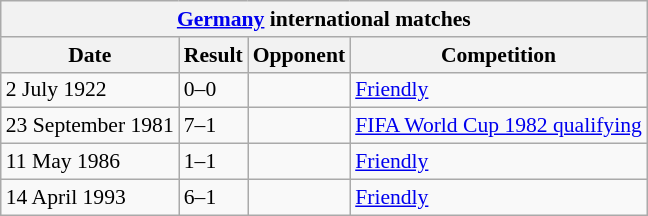<table class="wikitable collapsible collapsed" style="font-size:90%">
<tr>
<th colspan="7"><strong><a href='#'>Germany</a> international matches</strong></th>
</tr>
<tr>
<th>Date</th>
<th>Result</th>
<th>Opponent</th>
<th>Competition</th>
</tr>
<tr>
<td>2 July 1922</td>
<td>0–0</td>
<td></td>
<td><a href='#'>Friendly</a></td>
</tr>
<tr>
<td>23 September 1981</td>
<td>7–1</td>
<td></td>
<td><a href='#'>FIFA World Cup 1982 qualifying</a></td>
</tr>
<tr>
<td>11 May 1986</td>
<td>1–1</td>
<td></td>
<td><a href='#'>Friendly</a></td>
</tr>
<tr>
<td>14 April 1993</td>
<td>6–1</td>
<td></td>
<td><a href='#'>Friendly</a></td>
</tr>
</table>
